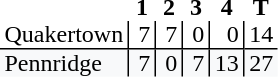<table style="border-collapse: collapse;">
<tr>
<th style="text-align: left;"></th>
<th style="text-align: center; padding: 0px 3px 0px 3px; width:12px;">1</th>
<th style="text-align: center; padding: 0px 3px 0px 3px; width:12px;">2</th>
<th style="text-align: center; padding: 0px 3px 0px 3px; width:12px;">3</th>
<th style="text-align: center; padding: 0px 3px 0px 3px; width:12px;">4</th>
<th style="text-align: center; padding: 0px 3px 0px 3px; width:12px;">T</th>
</tr>
<tr>
<td style="text-align: left; border-bottom: 1px solid black; padding: 0px 3px 0px 3px;">Quakertown</td>
<td style="border-left: 1px solid black; border-bottom: 1px solid black; text-align: right; padding: 0px 3px 0px 3px;">7</td>
<td style="border-left: 1px solid black; border-bottom: 1px solid black; text-align: right; padding: 0px 3px 0px 3px;">7</td>
<td style="border-left: 1px solid black; border-bottom: 1px solid black; text-align: right; padding: 0px 3px 0px 3px;">0</td>
<td style="border-left: 1px solid black; border-bottom: 1px solid black; text-align: right; padding: 0px 3px 0px 3px;">0</td>
<td style="border-left: 1px solid black; border-bottom: 1px solid black; text-align: right; padding: 0px 3px 0px 3px;">14</td>
</tr>
<tr>
<td style="background: #f8f9fa; text-align: left; padding: 0px 3px 0px 3px;">Pennridge</td>
<td style="background: #f8f9fa; border-left: 1px solid black; text-align: right; padding: 0px 3px 0px 3px;">7</td>
<td style="background: #f8f9fa; border-left: 1px solid black; text-align: right; padding: 0px 3px 0px 3px;">0</td>
<td style="background: #f8f9fa; border-left: 1px solid black; text-align: right; padding: 0px 3px 0px 3px;">7</td>
<td style="background: #f8f9fa; border-left: 1px solid black; text-align: right; padding: 0px 3px 0px 3px;">13</td>
<td style="background: #f8f9fa; border-left: 1px solid black; text-align: right; padding: 0px 3px 0px 3px;">27</td>
</tr>
</table>
